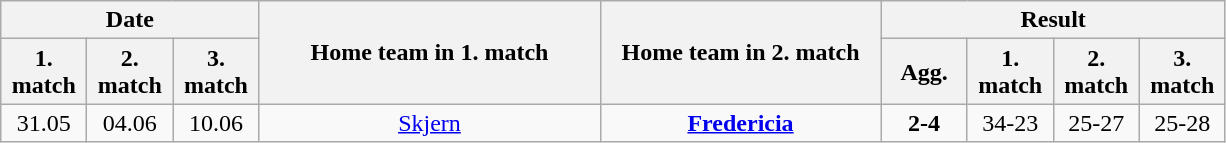<table class="wikitable" style="text-align:center; margin-left:1em;">
<tr>
<th colspan="3">Date</th>
<th rowspan="2" style="width:220px;">Home team in 1. match</th>
<th rowspan="2" style="width:180px;">Home team in 2. match</th>
<th colspan="4">Result</th>
</tr>
<tr>
<th style="width:50px;">1. match</th>
<th style="width:50px;">2. match</th>
<th style="width:50px;">3. match</th>
<th style="width:50px;">Agg.</th>
<th style="width:50px;">1. match</th>
<th style="width:50px;">2. match</th>
<th style="width:50px;">3. match</th>
</tr>
<tr>
<td>31.05</td>
<td>04.06</td>
<td>10.06</td>
<td><a href='#'>Skjern</a></td>
<td><strong><a href='#'>Fredericia</a></strong></td>
<td><strong>2-4</strong></td>
<td>34-23</td>
<td>25-27</td>
<td>25-28</td>
</tr>
</table>
